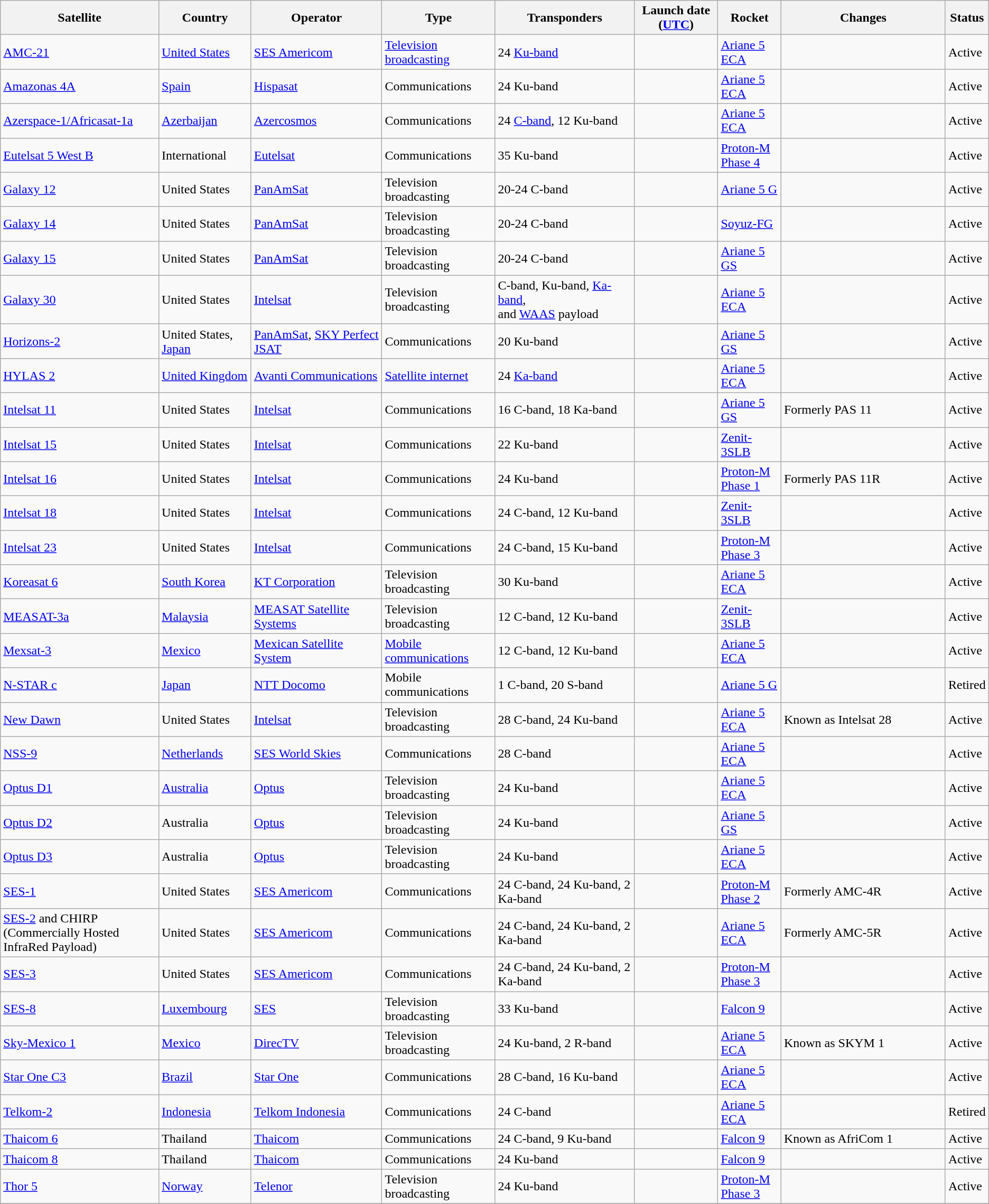<table class="wikitable sortable" border="1"}>
<tr>
<th>Satellite</th>
<th>Country</th>
<th>Operator</th>
<th>Type</th>
<th>Transponders</th>
<th>Launch date (<a href='#'>UTC</a>) </th>
<th>Rocket</th>
<th width="200pt">Changes</th>
<th>Status </th>
</tr>
<tr>
<td><a href='#'>AMC-21</a></td>
<td><a href='#'>United States</a></td>
<td><a href='#'>SES Americom</a></td>
<td><a href='#'>Television broadcasting</a></td>
<td>24 <a href='#'>Ku-band</a></td>
<td></td>
<td><a href='#'>Ariane 5 ECA</a></td>
<td></td>
<td>Active</td>
</tr>
<tr>
<td><a href='#'>Amazonas 4A</a></td>
<td><a href='#'>Spain</a></td>
<td><a href='#'>Hispasat</a></td>
<td>Communications</td>
<td>24 Ku-band</td>
<td></td>
<td><a href='#'>Ariane 5 ECA</a></td>
<td></td>
<td>Active</td>
</tr>
<tr>
<td><a href='#'>Azerspace-1/Africasat-1a</a></td>
<td><a href='#'>Azerbaijan</a></td>
<td><a href='#'>Azercosmos</a></td>
<td>Communications</td>
<td>24 <a href='#'>C-band</a>, 12 Ku-band</td>
<td></td>
<td><a href='#'>Ariane 5 ECA</a></td>
<td></td>
<td>Active</td>
</tr>
<tr>
<td><a href='#'>Eutelsat 5 West B</a></td>
<td>International</td>
<td><a href='#'>Eutelsat</a></td>
<td>Communications</td>
<td>35 Ku-band</td>
<td></td>
<td><a href='#'>Proton-M<br>Phase 4</a></td>
<td></td>
<td>Active</td>
</tr>
<tr>
<td><a href='#'>Galaxy 12</a></td>
<td>United States</td>
<td><a href='#'>PanAmSat</a></td>
<td>Television broadcasting</td>
<td>20-24 C-band</td>
<td></td>
<td><a href='#'>Ariane 5 G</a></td>
<td></td>
<td>Active</td>
</tr>
<tr>
<td><a href='#'>Galaxy 14</a></td>
<td>United States</td>
<td><a href='#'>PanAmSat</a></td>
<td>Television broadcasting</td>
<td>20-24 C-band</td>
<td></td>
<td><a href='#'>Soyuz-FG</a></td>
<td></td>
<td>Active</td>
</tr>
<tr>
<td><a href='#'>Galaxy 15</a></td>
<td>United States</td>
<td><a href='#'>PanAmSat</a></td>
<td>Television broadcasting</td>
<td>20-24 C-band</td>
<td></td>
<td><a href='#'>Ariane 5 GS</a></td>
<td></td>
<td>Active</td>
</tr>
<tr>
<td><a href='#'>Galaxy 30</a></td>
<td>United States</td>
<td><a href='#'>Intelsat</a></td>
<td>Television broadcasting</td>
<td>C-band, Ku-band, <a href='#'>Ka-band</a>,<br>and <a href='#'>WAAS</a> payload</td>
<td></td>
<td><a href='#'>Ariane 5 ECA</a></td>
<td></td>
<td>Active</td>
</tr>
<tr>
<td><a href='#'>Horizons-2</a></td>
<td>United States, <a href='#'>Japan</a></td>
<td><a href='#'>PanAmSat</a>, <a href='#'>SKY Perfect JSAT</a></td>
<td>Communications</td>
<td>20 Ku-band</td>
<td></td>
<td><a href='#'>Ariane 5 GS</a></td>
<td></td>
<td>Active</td>
</tr>
<tr>
<td><a href='#'>HYLAS 2</a></td>
<td><a href='#'>United Kingdom</a></td>
<td><a href='#'>Avanti Communications</a></td>
<td><a href='#'>Satellite internet</a></td>
<td>24 <a href='#'>Ka-band</a></td>
<td></td>
<td><a href='#'>Ariane 5 ECA</a></td>
<td></td>
<td>Active</td>
</tr>
<tr>
<td><a href='#'>Intelsat 11</a></td>
<td>United States</td>
<td><a href='#'>Intelsat</a></td>
<td>Communications</td>
<td>16 C-band, 18 Ka-band</td>
<td></td>
<td><a href='#'>Ariane 5 GS</a></td>
<td>Formerly PAS 11</td>
<td>Active</td>
</tr>
<tr>
<td><a href='#'>Intelsat 15</a></td>
<td>United States</td>
<td><a href='#'>Intelsat</a></td>
<td>Communications</td>
<td>22 Ku-band</td>
<td></td>
<td><a href='#'>Zenit-3SLB</a></td>
<td></td>
<td>Active</td>
</tr>
<tr>
<td><a href='#'>Intelsat 16</a></td>
<td>United States</td>
<td><a href='#'>Intelsat</a></td>
<td>Communications</td>
<td>24 Ku-band</td>
<td></td>
<td><a href='#'>Proton-M<br>Phase 1</a></td>
<td>Formerly PAS 11R</td>
<td>Active</td>
</tr>
<tr>
<td><a href='#'>Intelsat 18</a></td>
<td>United States</td>
<td><a href='#'>Intelsat</a></td>
<td>Communications</td>
<td>24 C-band, 12 Ku-band</td>
<td></td>
<td><a href='#'>Zenit-3SLB</a></td>
<td></td>
<td>Active</td>
</tr>
<tr>
<td><a href='#'>Intelsat 23</a></td>
<td>United States</td>
<td><a href='#'>Intelsat</a></td>
<td>Communications</td>
<td>24 C-band, 15 Ku-band</td>
<td></td>
<td><a href='#'>Proton-M<br>Phase 3</a></td>
<td></td>
<td>Active</td>
</tr>
<tr>
<td><a href='#'>Koreasat 6</a></td>
<td><a href='#'>South Korea</a></td>
<td><a href='#'>KT Corporation</a></td>
<td>Television broadcasting</td>
<td>30 Ku-band</td>
<td></td>
<td><a href='#'>Ariane 5 ECA</a></td>
<td></td>
<td>Active</td>
</tr>
<tr>
<td><a href='#'>MEASAT-3a</a></td>
<td><a href='#'>Malaysia</a></td>
<td><a href='#'>MEASAT Satellite Systems</a></td>
<td>Television broadcasting</td>
<td>12 C-band, 12 Ku-band</td>
<td></td>
<td><a href='#'>Zenit-3SLB</a></td>
<td></td>
<td>Active</td>
</tr>
<tr>
<td><a href='#'>Mexsat-3</a></td>
<td><a href='#'>Mexico</a></td>
<td><a href='#'>Mexican Satellite System</a></td>
<td><a href='#'>Mobile communications</a></td>
<td>12 C-band, 12 Ku-band</td>
<td></td>
<td><a href='#'>Ariane 5 ECA</a></td>
<td></td>
<td>Active</td>
</tr>
<tr>
<td><a href='#'>N-STAR c</a></td>
<td><a href='#'>Japan</a></td>
<td><a href='#'>NTT Docomo</a></td>
<td>Mobile communications</td>
<td>1 C-band, 20 S-band</td>
<td></td>
<td><a href='#'>Ariane 5 G</a></td>
<td></td>
<td>Retired</td>
</tr>
<tr>
<td><a href='#'>New Dawn</a></td>
<td>United States</td>
<td><a href='#'>Intelsat</a></td>
<td>Television broadcasting</td>
<td>28 C-band, 24 Ku-band</td>
<td></td>
<td><a href='#'>Ariane 5 ECA</a></td>
<td>Known as Intelsat 28</td>
<td>Active</td>
</tr>
<tr>
<td><a href='#'>NSS-9</a></td>
<td><a href='#'>Netherlands</a></td>
<td><a href='#'>SES World Skies</a></td>
<td>Communications</td>
<td>28 C-band</td>
<td></td>
<td><a href='#'>Ariane 5 ECA</a></td>
<td></td>
<td>Active</td>
</tr>
<tr>
<td><a href='#'>Optus D1</a></td>
<td><a href='#'>Australia</a></td>
<td><a href='#'>Optus</a></td>
<td>Television broadcasting</td>
<td>24 Ku-band</td>
<td></td>
<td><a href='#'>Ariane 5 ECA</a></td>
<td></td>
<td>Active</td>
</tr>
<tr>
<td><a href='#'>Optus D2</a></td>
<td>Australia</td>
<td><a href='#'>Optus</a></td>
<td>Television broadcasting</td>
<td>24 Ku-band</td>
<td></td>
<td><a href='#'>Ariane 5 GS</a></td>
<td></td>
<td>Active</td>
</tr>
<tr>
<td><a href='#'>Optus D3</a></td>
<td>Australia</td>
<td><a href='#'>Optus</a></td>
<td>Television broadcasting</td>
<td>24 Ku-band</td>
<td></td>
<td><a href='#'>Ariane 5 ECA</a></td>
<td></td>
<td>Active</td>
</tr>
<tr>
<td><a href='#'>SES-1</a></td>
<td>United States</td>
<td><a href='#'>SES Americom</a></td>
<td>Communications</td>
<td>24 C-band, 24 Ku-band, 2 Ka-band</td>
<td></td>
<td><a href='#'>Proton-M<br>Phase 2</a></td>
<td>Formerly AMC-4R</td>
<td>Active</td>
</tr>
<tr>
<td><a href='#'>SES-2</a> and CHIRP<br>(Commercially Hosted InfraRed Payload)</td>
<td>United States</td>
<td><a href='#'>SES Americom</a></td>
<td>Communications</td>
<td>24 C-band, 24 Ku-band, 2 Ka-band</td>
<td></td>
<td><a href='#'>Ariane 5 ECA</a></td>
<td>Formerly AMC-5R</td>
<td>Active</td>
</tr>
<tr>
<td><a href='#'>SES-3</a></td>
<td>United States</td>
<td><a href='#'>SES Americom</a></td>
<td>Communications</td>
<td>24 C-band, 24 Ku-band, 2 Ka-band</td>
<td></td>
<td><a href='#'>Proton-M<br>Phase 3</a></td>
<td></td>
<td>Active</td>
</tr>
<tr>
<td><a href='#'>SES-8</a></td>
<td><a href='#'>Luxembourg</a></td>
<td><a href='#'>SES</a></td>
<td>Television broadcasting</td>
<td>33 Ku-band</td>
<td></td>
<td><a href='#'>Falcon 9</a></td>
<td></td>
<td>Active</td>
</tr>
<tr>
<td><a href='#'>Sky-Mexico 1</a></td>
<td><a href='#'>Mexico</a></td>
<td><a href='#'>DirecTV</a></td>
<td>Television broadcasting</td>
<td>24 Ku-band, 2 R-band</td>
<td></td>
<td><a href='#'>Ariane 5 ECA</a></td>
<td>Known as SKYM 1</td>
<td>Active</td>
</tr>
<tr>
<td><a href='#'>Star One C3</a></td>
<td><a href='#'>Brazil</a></td>
<td><a href='#'>Star One</a></td>
<td>Communications</td>
<td>28 C-band, 16 Ku-band</td>
<td></td>
<td><a href='#'>Ariane 5 ECA</a></td>
<td></td>
<td>Active</td>
</tr>
<tr>
<td><a href='#'>Telkom-2</a></td>
<td><a href='#'>Indonesia</a></td>
<td><a href='#'>Telkom Indonesia</a></td>
<td>Communications</td>
<td>24 C-band</td>
<td></td>
<td><a href='#'>Ariane 5 ECA</a></td>
<td></td>
<td>Retired</td>
</tr>
<tr>
<td><a href='#'>Thaicom 6</a></td>
<td>Thailand</td>
<td><a href='#'>Thaicom</a></td>
<td>Communications</td>
<td>24 C-band, 9 Ku-band</td>
<td></td>
<td><a href='#'>Falcon 9</a></td>
<td>Known as AfriCom 1</td>
<td>Active</td>
</tr>
<tr>
<td><a href='#'>Thaicom 8</a></td>
<td>Thailand</td>
<td><a href='#'>Thaicom</a></td>
<td>Communications</td>
<td>24 Ku-band</td>
<td></td>
<td><a href='#'>Falcon 9</a></td>
<td></td>
<td>Active</td>
</tr>
<tr>
<td><a href='#'>Thor 5</a></td>
<td><a href='#'>Norway</a></td>
<td><a href='#'>Telenor</a></td>
<td>Television broadcasting</td>
<td>24 Ku-band</td>
<td></td>
<td><a href='#'>Proton-M<br>Phase 3</a></td>
<td></td>
<td>Active</td>
</tr>
<tr>
</tr>
</table>
